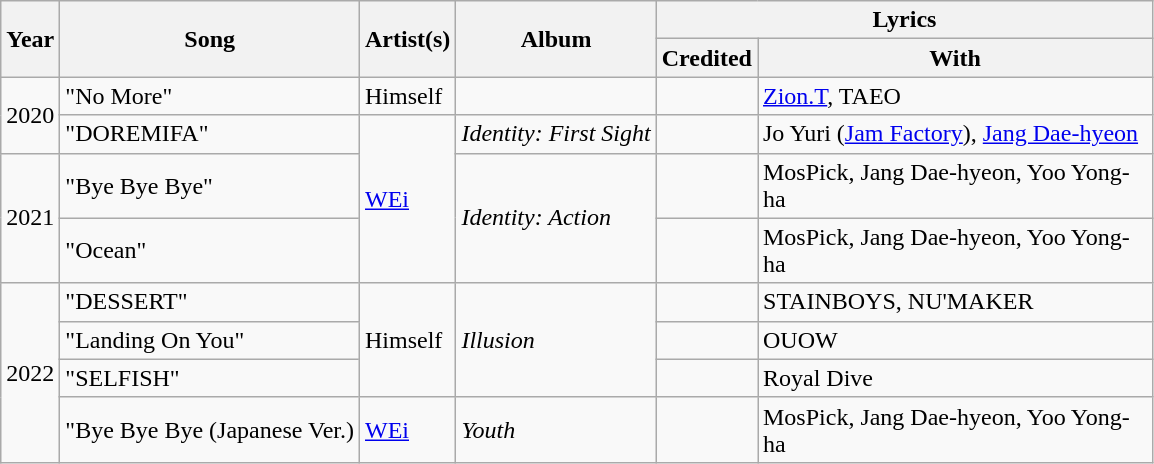<table class="wikitable">
<tr>
<th rowspan="2">Year</th>
<th rowspan="2">Song</th>
<th rowspan="2">Artist(s)</th>
<th rowspan="2">Album</th>
<th colspan="2">Lyrics</th>
</tr>
<tr>
<th>Credited</th>
<th style="width:16em">With</th>
</tr>
<tr>
<td rowspan="2">2020</td>
<td>"No More"</td>
<td>Himself</td>
<td></td>
<td></td>
<td><a href='#'>Zion.T</a>, TAEO</td>
</tr>
<tr>
<td>"DOREMIFA"</td>
<td rowspan="3"><a href='#'>WEi</a></td>
<td><em>Identity: First Sight</em></td>
<td></td>
<td>Jo Yuri (<a href='#'>Jam Factory</a>), <a href='#'>Jang Dae-hyeon</a></td>
</tr>
<tr>
<td rowspan="2">2021</td>
<td>"Bye Bye Bye"</td>
<td rowspan="2"><em>Identity: Action</em></td>
<td></td>
<td>MosPick, Jang Dae-hyeon, Yoo Yong-ha</td>
</tr>
<tr>
<td>"Ocean"</td>
<td></td>
<td>MosPick, Jang Dae-hyeon, Yoo Yong-ha</td>
</tr>
<tr>
<td rowspan="4">2022</td>
<td>"DESSERT"</td>
<td rowspan="3">Himself</td>
<td rowspan="3"><em>Illusion</em></td>
<td></td>
<td>STAINBOYS, NU'MAKER</td>
</tr>
<tr>
<td>"Landing On You"</td>
<td></td>
<td>OUOW</td>
</tr>
<tr>
<td>"SELFISH"</td>
<td></td>
<td>Royal Dive</td>
</tr>
<tr>
<td>"Bye Bye Bye (Japanese Ver.)</td>
<td><a href='#'>WEi</a></td>
<td><em>Youth</em></td>
<td></td>
<td>MosPick, Jang Dae-hyeon, Yoo Yong-ha</td>
</tr>
</table>
